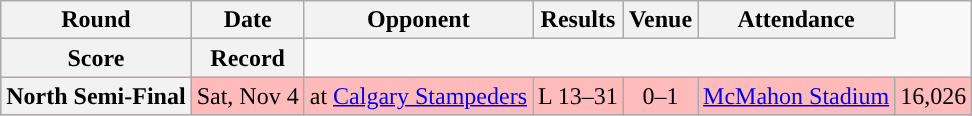<table class="wikitable" style="text-align:center">
<tr>
<th>Round</th>
<th>Date</th>
<th>Opponent</th>
<th>Results</th>
<th>Venue</th>
<th>Attendance</th>
</tr>
<tr>
<th>Score</th>
<th>Record</th>
</tr>
<tr style="background:#ffbbbb">
<th>North Semi-Final</th>
<td>Sat, Nov 4</td>
<td>at <a href='#'>Calgary Stampeders</a></td>
<td>L 13–31</td>
<td>0–1</td>
<td><a href='#'>McMahon Stadium</a></td>
<td>16,026</td>
</tr>
</table>
